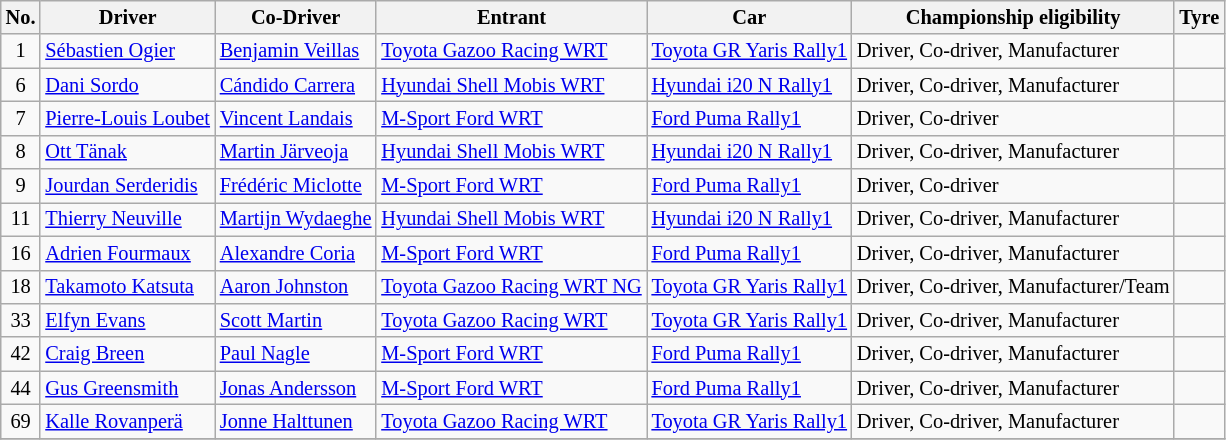<table class="wikitable" style="font-size: 85%;">
<tr>
<th>No.</th>
<th>Driver</th>
<th>Co-Driver</th>
<th>Entrant</th>
<th>Car</th>
<th>Championship eligibility</th>
<th>Tyre</th>
</tr>
<tr>
<td align="center">1</td>
<td> <a href='#'>Sébastien Ogier</a></td>
<td> <a href='#'>Benjamin Veillas</a></td>
<td> <a href='#'>Toyota Gazoo Racing WRT</a></td>
<td><a href='#'>Toyota GR Yaris Rally1</a></td>
<td>Driver, Co-driver, Manufacturer</td>
<td align="center"></td>
</tr>
<tr>
<td align="center">6</td>
<td> <a href='#'>Dani Sordo</a></td>
<td> <a href='#'>Cándido Carrera</a></td>
<td> <a href='#'>Hyundai Shell Mobis WRT</a></td>
<td><a href='#'>Hyundai i20 N Rally1</a></td>
<td>Driver, Co-driver, Manufacturer</td>
<td align="center"></td>
</tr>
<tr>
<td align="center">7</td>
<td> <a href='#'>Pierre-Louis Loubet</a></td>
<td> <a href='#'>Vincent Landais</a></td>
<td> <a href='#'>M-Sport Ford WRT</a></td>
<td><a href='#'>Ford Puma Rally1</a></td>
<td>Driver, Co-driver</td>
<td align="center"></td>
</tr>
<tr>
<td align="center">8</td>
<td> <a href='#'>Ott Tänak</a></td>
<td> <a href='#'>Martin Järveoja</a></td>
<td> <a href='#'>Hyundai Shell Mobis WRT</a></td>
<td><a href='#'>Hyundai i20 N Rally1</a></td>
<td>Driver, Co-driver, Manufacturer</td>
<td align="center"></td>
</tr>
<tr>
<td align="center">9</td>
<td> <a href='#'>Jourdan Serderidis</a></td>
<td> <a href='#'>Frédéric Miclotte</a></td>
<td> <a href='#'>M-Sport Ford WRT</a></td>
<td><a href='#'>Ford Puma Rally1</a></td>
<td>Driver, Co-driver</td>
<td align="center"></td>
</tr>
<tr>
<td align="center">11</td>
<td> <a href='#'>Thierry Neuville</a></td>
<td> <a href='#'>Martijn Wydaeghe</a></td>
<td> <a href='#'>Hyundai Shell Mobis WRT</a></td>
<td><a href='#'>Hyundai i20 N Rally1</a></td>
<td>Driver, Co-driver, Manufacturer</td>
<td align="center"></td>
</tr>
<tr>
<td align="center">16</td>
<td> <a href='#'>Adrien Fourmaux</a></td>
<td> <a href='#'>Alexandre Coria</a></td>
<td> <a href='#'>M-Sport Ford WRT</a></td>
<td><a href='#'>Ford Puma Rally1</a></td>
<td>Driver, Co-driver, Manufacturer</td>
<td align="center"></td>
</tr>
<tr>
<td align="center">18</td>
<td> <a href='#'>Takamoto Katsuta</a></td>
<td> <a href='#'>Aaron Johnston</a></td>
<td> <a href='#'>Toyota Gazoo Racing WRT NG</a></td>
<td><a href='#'>Toyota GR Yaris Rally1</a></td>
<td>Driver, Co-driver, Manufacturer/Team</td>
<td align="center"></td>
</tr>
<tr>
<td align="center">33</td>
<td> <a href='#'>Elfyn Evans</a></td>
<td> <a href='#'>Scott Martin</a></td>
<td> <a href='#'>Toyota Gazoo Racing WRT</a></td>
<td><a href='#'>Toyota GR Yaris Rally1</a></td>
<td>Driver, Co-driver, Manufacturer</td>
<td align="center"></td>
</tr>
<tr>
<td align="center">42</td>
<td> <a href='#'>Craig Breen</a></td>
<td> <a href='#'>Paul Nagle</a></td>
<td> <a href='#'>M-Sport Ford WRT</a></td>
<td><a href='#'>Ford Puma Rally1</a></td>
<td>Driver, Co-driver, Manufacturer</td>
<td align="center"></td>
</tr>
<tr>
<td align="center">44</td>
<td> <a href='#'>Gus Greensmith</a></td>
<td> <a href='#'>Jonas Andersson</a></td>
<td> <a href='#'>M-Sport Ford WRT</a></td>
<td><a href='#'>Ford Puma Rally1</a></td>
<td>Driver, Co-driver, Manufacturer</td>
<td align="center"></td>
</tr>
<tr>
<td align="center">69</td>
<td> <a href='#'>Kalle Rovanperä</a></td>
<td> <a href='#'>Jonne Halttunen</a></td>
<td> <a href='#'>Toyota Gazoo Racing WRT</a></td>
<td><a href='#'>Toyota GR Yaris Rally1</a></td>
<td>Driver, Co-driver, Manufacturer</td>
<td align="center"></td>
</tr>
<tr>
</tr>
</table>
